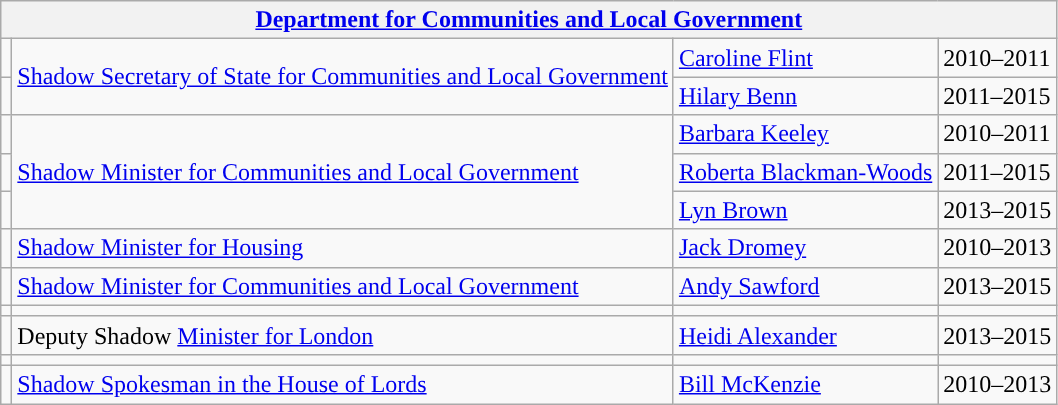<table class="wikitable">
<tr>
<th colspan="4"><a href='#'>Department for Communities and Local Government</a></th>
</tr>
<tr>
<td style="background: "></td>
<td rowspan="2"><a href='#'>Shadow Secretary of State for Communities and Local Government</a></td>
<td><a href='#'>Caroline Flint</a></td>
<td>2010–2011</td>
</tr>
<tr>
<td style="background: "></td>
<td><a href='#'>Hilary Benn</a></td>
<td>2011–2015</td>
</tr>
<tr>
<td style="background: "></td>
<td rowspan="3"><a href='#'>Shadow Minister for Communities and Local Government</a></td>
<td><a href='#'>Barbara Keeley</a></td>
<td>2010–2011</td>
</tr>
<tr>
<td style="background: "></td>
<td><a href='#'>Roberta Blackman-Woods</a></td>
<td>2011–2015</td>
</tr>
<tr>
<td style="background: "></td>
<td><a href='#'>Lyn Brown</a></td>
<td>2013–2015</td>
</tr>
<tr>
<td style="background: "></td>
<td><a href='#'>Shadow Minister for Housing</a></td>
<td><a href='#'>Jack Dromey</a></td>
<td>2010–2013</td>
</tr>
<tr>
<td style="background: "></td>
<td><a href='#'>Shadow Minister for Communities and Local Government</a></td>
<td><a href='#'>Andy Sawford</a></td>
<td>2013–2015</td>
</tr>
<tr>
<td style="background: "></td>
<td></td>
<td></td>
<td></td>
</tr>
<tr>
<td style="background: "></td>
<td rowspan="1">Deputy Shadow <a href='#'>Minister for London</a></td>
<td><a href='#'>Heidi Alexander</a></td>
<td>2013–2015</td>
</tr>
<tr>
<td style="background: "></td>
<td></td>
<td></td>
<td></td>
</tr>
<tr>
<td style="background: "></td>
<td><a href='#'>Shadow Spokesman in the House of Lords</a></td>
<td><a href='#'>Bill McKenzie</a></td>
<td>2010–2013</td>
</tr>
</table>
